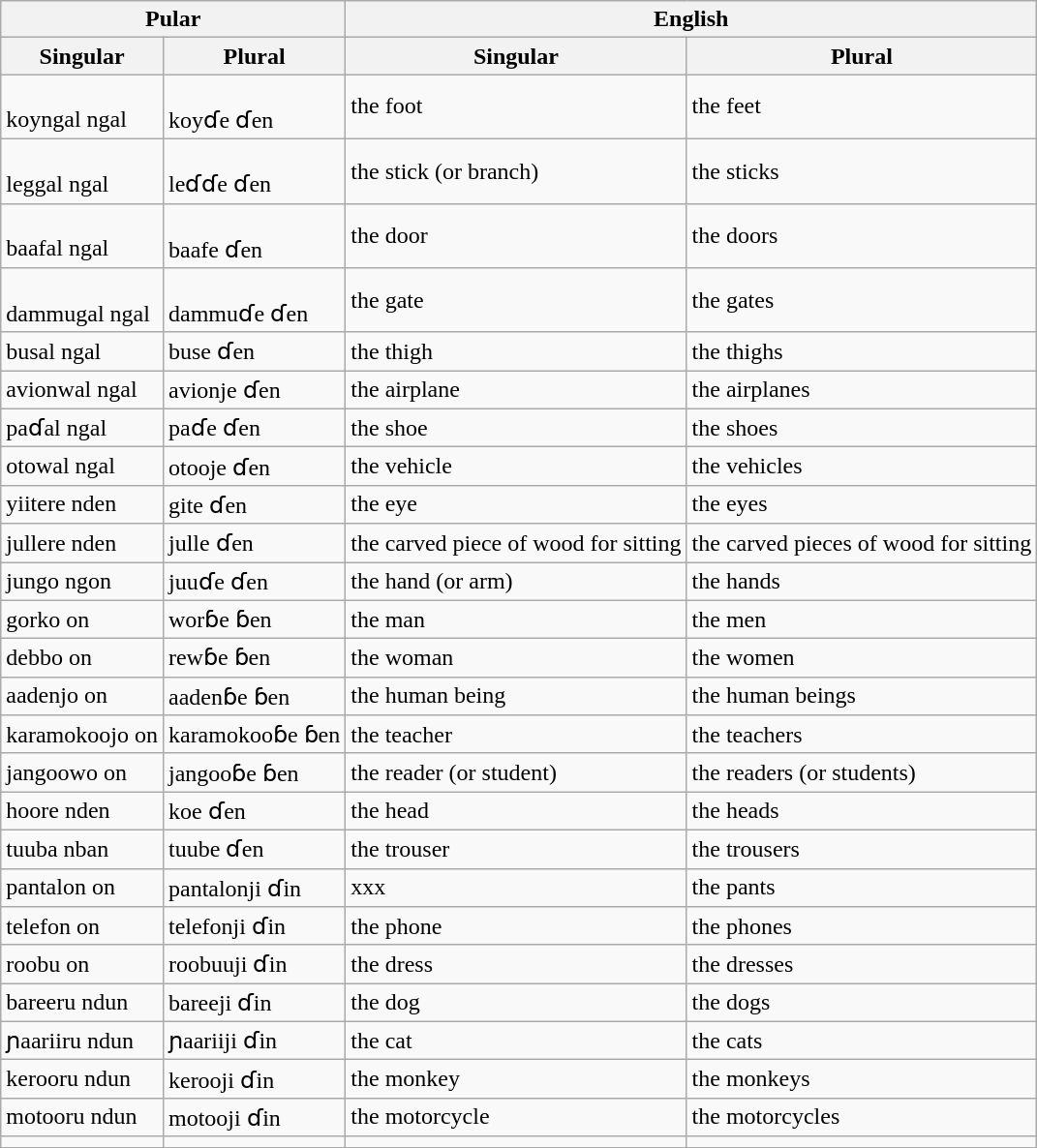<table class="wikitable">
<tr>
<th colspan="2">Pular</th>
<th colspan="2">English</th>
</tr>
<tr>
<th>Singular</th>
<th>Plural</th>
<th>Singular</th>
<th>Plural</th>
</tr>
<tr>
<td><br>koyngal ngal</td>
<td><br>koyɗe ɗen</td>
<td>the foot</td>
<td>the feet</td>
</tr>
<tr>
<td><br>leggal ngal</td>
<td><br>leɗɗe ɗen</td>
<td>the stick (or branch)</td>
<td>the sticks</td>
</tr>
<tr>
<td><br>baafal ngal</td>
<td><br>baafe ɗen</td>
<td>the door</td>
<td>the doors</td>
</tr>
<tr>
<td><br>dammugal ngal</td>
<td><br>dammuɗe ɗen</td>
<td>the gate</td>
<td>the gates</td>
</tr>
<tr>
<td>busal ngal</td>
<td>buse ɗen</td>
<td>the thigh</td>
<td>the thighs</td>
</tr>
<tr>
<td>avionwal ngal</td>
<td>avionje ɗen</td>
<td>the airplane</td>
<td>the airplanes</td>
</tr>
<tr>
<td>paɗal ngal</td>
<td>paɗe ɗen</td>
<td>the shoe</td>
<td>the shoes</td>
</tr>
<tr>
<td>otowal ngal</td>
<td>otooje ɗen</td>
<td>the vehicle</td>
<td>the vehicles</td>
</tr>
<tr>
<td>yiitere nden</td>
<td>gite ɗen</td>
<td>the eye</td>
<td>the eyes</td>
</tr>
<tr>
<td>jullere nden</td>
<td>julle ɗen</td>
<td>the carved piece of wood for sitting</td>
<td>the carved pieces of wood for sitting</td>
</tr>
<tr>
<td>jungo ngon</td>
<td>juuɗe ɗen</td>
<td>the hand (or arm)</td>
<td>the hands</td>
</tr>
<tr>
<td>gorko on</td>
<td>worɓe ɓen</td>
<td>the man</td>
<td>the men</td>
</tr>
<tr>
<td>debbo on</td>
<td>rewɓe ɓen</td>
<td>the woman</td>
<td>the women</td>
</tr>
<tr>
<td>aadenjo on</td>
<td>aadenɓe ɓen</td>
<td>the human being</td>
<td>the human beings</td>
</tr>
<tr>
<td>karamokoojo on</td>
<td>karamokooɓe ɓen</td>
<td>the teacher</td>
<td>the teachers</td>
</tr>
<tr>
<td>jangoowo on</td>
<td>jangooɓe ɓen</td>
<td>the reader (or student)</td>
<td>the readers (or students)</td>
</tr>
<tr>
<td>hoore nden</td>
<td>koe ɗen</td>
<td>the head</td>
<td>the heads</td>
</tr>
<tr>
<td>tuuba nban</td>
<td>tuube ɗen</td>
<td>the trouser</td>
<td>the trousers</td>
</tr>
<tr>
<td>pantalon on</td>
<td>pantalonji ɗin</td>
<td>xxx</td>
<td>the pants</td>
</tr>
<tr>
<td>telefon on</td>
<td>telefonji ɗin</td>
<td>the phone</td>
<td>the phones</td>
</tr>
<tr>
<td>roobu on</td>
<td>roobuuji ɗin</td>
<td>the dress</td>
<td>the dresses</td>
</tr>
<tr>
<td>bareeru ndun</td>
<td>bareeji ɗin</td>
<td>the dog</td>
<td>the dogs</td>
</tr>
<tr>
<td>ɲaariiru ndun</td>
<td>ɲaariiji ɗin</td>
<td>the cat</td>
<td>the cats</td>
</tr>
<tr>
<td>kerooru ndun</td>
<td>kerooji ɗin</td>
<td>the monkey</td>
<td>the monkeys</td>
</tr>
<tr>
<td>motooru ndun</td>
<td>motooji ɗin</td>
<td>the motorcycle</td>
<td>the motorcycles</td>
</tr>
<tr>
<td></td>
<td></td>
<td></td>
<td></td>
</tr>
</table>
